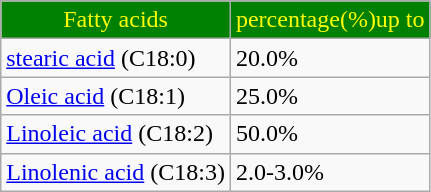<table class="wikitable">
<tr style="background:green; color:yellow" align="center">
<td>Fatty acids</td>
<td>percentage(%)up to</td>
</tr>
<tr>
<td><a href='#'>stearic acid</a> (C18:0)</td>
<td>20.0%</td>
</tr>
<tr>
<td><a href='#'>Oleic acid</a> (C18:1)</td>
<td>25.0%</td>
</tr>
<tr>
<td><a href='#'>Linoleic acid</a> (C18:2)</td>
<td>50.0%</td>
</tr>
<tr>
<td><a href='#'>Linolenic acid</a> (C18:3)</td>
<td>2.0-3.0%</td>
</tr>
</table>
